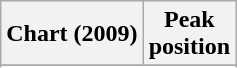<table class="wikitable sortable">
<tr>
<th align="left">Chart (2009)</th>
<th align="center">Peak<br>position</th>
</tr>
<tr>
</tr>
<tr>
</tr>
<tr>
</tr>
<tr>
</tr>
</table>
